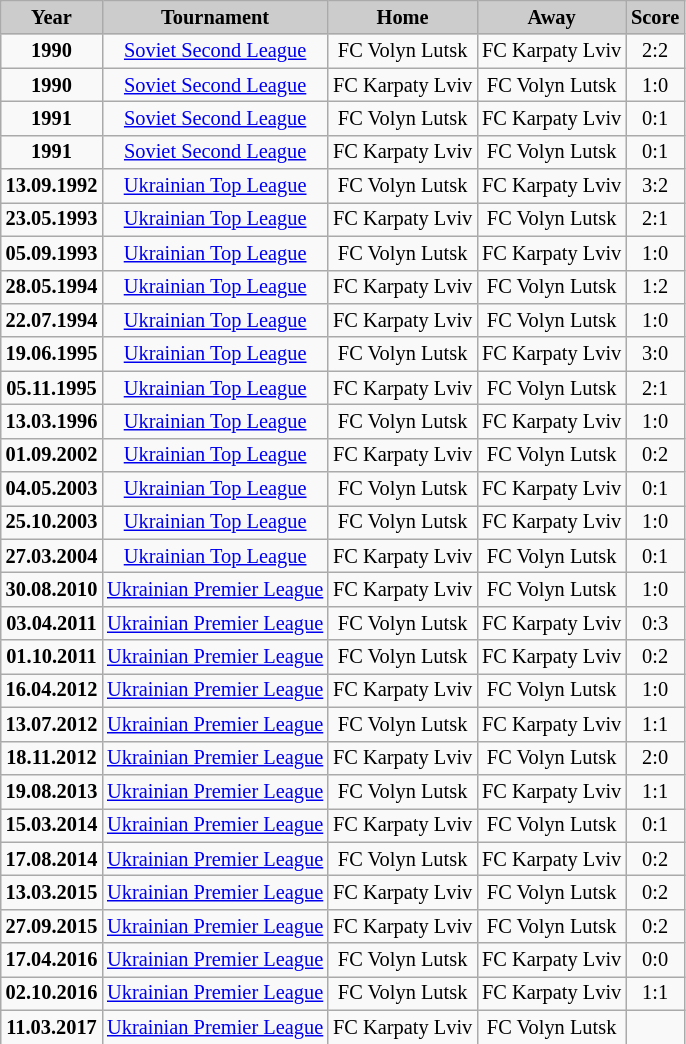<table class="wikitable" style="font-size:85%;">
<tr align=center bgcolor="#CCCCCC">
<td><strong>Year</strong></td>
<td><strong>Tournament</strong></td>
<td><strong>Home</strong></td>
<td><strong>Away</strong></td>
<td><strong>Score</strong></td>
</tr>
<tr align=center>
<td><strong>1990</strong></td>
<td><a href='#'>Soviet Second League</a></td>
<td>FC Volyn Lutsk</td>
<td>FC Karpaty Lviv</td>
<td>2:2</td>
</tr>
<tr align=center>
<td><strong>1990</strong></td>
<td><a href='#'>Soviet Second League</a></td>
<td>FC Karpaty Lviv</td>
<td>FC Volyn Lutsk</td>
<td>1:0</td>
</tr>
<tr align=center>
<td><strong>1991</strong></td>
<td><a href='#'>Soviet Second League</a></td>
<td>FC Volyn Lutsk</td>
<td>FC Karpaty Lviv</td>
<td>0:1</td>
</tr>
<tr align=center>
<td><strong>1991</strong></td>
<td><a href='#'>Soviet Second League</a></td>
<td>FC Karpaty Lviv</td>
<td>FC Volyn Lutsk</td>
<td>0:1</td>
</tr>
<tr align=center>
<td><strong>13.09.1992</strong></td>
<td><a href='#'>Ukrainian Top League</a></td>
<td>FC Volyn Lutsk</td>
<td>FC Karpaty Lviv</td>
<td>3:2</td>
</tr>
<tr align=center>
<td><strong>23.05.1993</strong></td>
<td><a href='#'>Ukrainian Top League</a></td>
<td>FC Karpaty Lviv</td>
<td>FC Volyn Lutsk</td>
<td>2:1</td>
</tr>
<tr align=center>
<td><strong>05.09.1993</strong></td>
<td><a href='#'>Ukrainian Top League</a></td>
<td>FC Volyn Lutsk</td>
<td>FC Karpaty Lviv</td>
<td>1:0</td>
</tr>
<tr align=center>
<td><strong>28.05.1994</strong></td>
<td><a href='#'>Ukrainian Top League</a></td>
<td>FC Karpaty Lviv</td>
<td>FC Volyn Lutsk</td>
<td>1:2</td>
</tr>
<tr align=center>
<td><strong>22.07.1994</strong></td>
<td><a href='#'>Ukrainian Top League</a></td>
<td>FC Karpaty Lviv</td>
<td>FC Volyn Lutsk</td>
<td>1:0</td>
</tr>
<tr align=center>
<td><strong>19.06.1995</strong></td>
<td><a href='#'>Ukrainian Top League</a></td>
<td>FC Volyn Lutsk</td>
<td>FC Karpaty Lviv</td>
<td>3:0</td>
</tr>
<tr align=center>
<td><strong>05.11.1995</strong></td>
<td><a href='#'>Ukrainian Top League</a></td>
<td>FC Karpaty Lviv</td>
<td>FC Volyn Lutsk</td>
<td>2:1</td>
</tr>
<tr align=center>
<td><strong>13.03.1996</strong></td>
<td><a href='#'>Ukrainian Top League</a></td>
<td>FC Volyn Lutsk</td>
<td>FC Karpaty Lviv</td>
<td>1:0</td>
</tr>
<tr align=center>
<td><strong>01.09.2002</strong></td>
<td><a href='#'>Ukrainian Top League</a></td>
<td>FC Karpaty Lviv</td>
<td>FC Volyn Lutsk</td>
<td>0:2</td>
</tr>
<tr align=center>
<td><strong>04.05.2003</strong></td>
<td><a href='#'>Ukrainian Top League</a></td>
<td>FC Volyn Lutsk</td>
<td>FC Karpaty Lviv</td>
<td>0:1</td>
</tr>
<tr align=center>
<td><strong>25.10.2003</strong></td>
<td><a href='#'>Ukrainian Top League</a></td>
<td>FC Volyn Lutsk</td>
<td>FC Karpaty Lviv</td>
<td>1:0</td>
</tr>
<tr align=center>
<td><strong>27.03.2004</strong></td>
<td><a href='#'>Ukrainian Top League</a></td>
<td>FC Karpaty Lviv</td>
<td>FC Volyn Lutsk</td>
<td>0:1</td>
</tr>
<tr align=center>
<td><strong>30.08.2010</strong></td>
<td><a href='#'>Ukrainian Premier League</a></td>
<td>FC Karpaty Lviv</td>
<td>FC Volyn Lutsk</td>
<td>1:0</td>
</tr>
<tr align=center>
<td><strong>03.04.2011</strong></td>
<td><a href='#'>Ukrainian Premier League</a></td>
<td>FC Volyn Lutsk</td>
<td>FC Karpaty Lviv</td>
<td>0:3</td>
</tr>
<tr align=center>
<td><strong>01.10.2011</strong></td>
<td><a href='#'>Ukrainian Premier League</a></td>
<td>FC Volyn Lutsk</td>
<td>FC Karpaty Lviv</td>
<td>0:2</td>
</tr>
<tr align=center>
<td><strong>16.04.2012</strong></td>
<td><a href='#'>Ukrainian Premier League</a></td>
<td>FC Karpaty Lviv</td>
<td>FC Volyn Lutsk</td>
<td>1:0</td>
</tr>
<tr align=center>
<td><strong>13.07.2012</strong></td>
<td><a href='#'>Ukrainian Premier League</a></td>
<td>FC Volyn Lutsk</td>
<td>FC Karpaty Lviv</td>
<td>1:1</td>
</tr>
<tr align=center>
<td><strong>18.11.2012</strong></td>
<td><a href='#'>Ukrainian Premier League</a></td>
<td>FC Karpaty Lviv</td>
<td>FC Volyn Lutsk</td>
<td>2:0</td>
</tr>
<tr align=center>
<td><strong>19.08.2013</strong></td>
<td><a href='#'>Ukrainian Premier League</a></td>
<td>FC Volyn Lutsk</td>
<td>FC Karpaty Lviv</td>
<td>1:1</td>
</tr>
<tr align=center>
<td><strong>15.03.2014</strong></td>
<td><a href='#'>Ukrainian Premier League</a></td>
<td>FC Karpaty Lviv</td>
<td>FC Volyn Lutsk</td>
<td>0:1</td>
</tr>
<tr align=center>
<td><strong>17.08.2014</strong></td>
<td><a href='#'>Ukrainian Premier League</a></td>
<td>FC Volyn Lutsk</td>
<td>FC Karpaty Lviv</td>
<td>0:2</td>
</tr>
<tr align=center>
<td><strong>13.03.2015</strong></td>
<td><a href='#'>Ukrainian Premier League</a></td>
<td>FC Karpaty Lviv</td>
<td>FC Volyn Lutsk</td>
<td>0:2</td>
</tr>
<tr align=center>
<td><strong>27.09.2015</strong></td>
<td><a href='#'>Ukrainian Premier League</a></td>
<td>FC Karpaty Lviv</td>
<td>FC Volyn Lutsk</td>
<td>0:2</td>
</tr>
<tr align=center>
<td><strong>17.04.2016</strong></td>
<td><a href='#'>Ukrainian Premier League</a></td>
<td>FC Volyn Lutsk</td>
<td>FC Karpaty Lviv</td>
<td>0:0</td>
</tr>
<tr align=center>
<td><strong>02.10.2016</strong></td>
<td><a href='#'>Ukrainian Premier League</a></td>
<td>FC Volyn Lutsk</td>
<td>FC Karpaty Lviv</td>
<td>1:1</td>
</tr>
<tr align=center>
<td><strong>11.03.2017</strong></td>
<td><a href='#'>Ukrainian Premier League</a></td>
<td>FC Karpaty Lviv</td>
<td>FC Volyn Lutsk</td>
<td></td>
</tr>
</table>
